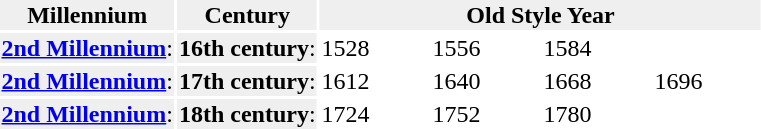<table>
<tr style="background-color:#efefef;">
<th>Millennium</th>
<th>Century</th>
<th align="center" colspan="11">Old Style Year</th>
</tr>
<tr>
<td style="background-color:#efefef;"><strong><a href='#'>2nd Millennium</a></strong>:</td>
<td style="background-color:#efefef;"><strong>16th century</strong>:</td>
<td width=70px>1528</td>
<td width=70px>1556</td>
<td width=70px>1584</td>
<td width=70px> </td>
</tr>
<tr>
<td style="background-color:#efefef;"><strong><a href='#'>2nd Millennium</a></strong>:</td>
<td style="background-color:#efefef;"><strong>17th century</strong>:</td>
<td width=70px>1612</td>
<td width=70px>1640</td>
<td width=70px>1668</td>
<td width=70px>1696</td>
</tr>
<tr>
<td style="background-color:#efefef;"><strong><a href='#'>2nd Millennium</a></strong>:</td>
<td style="background-color:#efefef;"><strong>18th century</strong>:</td>
<td width=70px>1724</td>
<td width=70px>1752</td>
<td width=70px>1780</td>
<td width=70px> </td>
</tr>
</table>
